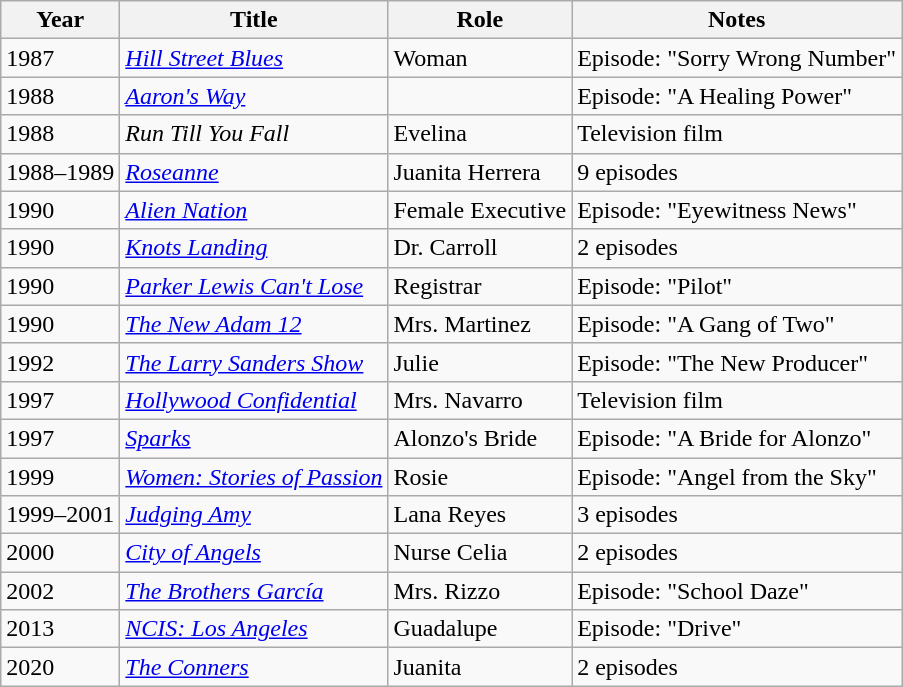<table class="wikitable sortable">
<tr>
<th>Year</th>
<th>Title</th>
<th>Role</th>
<th>Notes</th>
</tr>
<tr>
<td>1987</td>
<td><em><a href='#'>Hill Street Blues</a></em></td>
<td>Woman</td>
<td>Episode: "Sorry Wrong Number"</td>
</tr>
<tr>
<td>1988</td>
<td><em><a href='#'>Aaron's Way</a></em></td>
<td></td>
<td>Episode: "A Healing Power"</td>
</tr>
<tr>
<td>1988</td>
<td><em>Run Till You Fall</em></td>
<td>Evelina</td>
<td>Television film</td>
</tr>
<tr>
<td>1988–1989</td>
<td><em><a href='#'>Roseanne</a></em></td>
<td>Juanita Herrera</td>
<td>9 episodes</td>
</tr>
<tr>
<td>1990</td>
<td><a href='#'><em>Alien Nation</em></a></td>
<td>Female Executive</td>
<td>Episode: "Eyewitness News"</td>
</tr>
<tr>
<td>1990</td>
<td><em><a href='#'>Knots Landing</a></em></td>
<td>Dr. Carroll</td>
<td>2 episodes</td>
</tr>
<tr>
<td>1990</td>
<td><em><a href='#'>Parker Lewis Can't Lose</a></em></td>
<td>Registrar</td>
<td>Episode: "Pilot"</td>
</tr>
<tr>
<td>1990</td>
<td><em><a href='#'>The New Adam 12</a></em></td>
<td>Mrs. Martinez</td>
<td>Episode: "A Gang of Two"</td>
</tr>
<tr>
<td>1992</td>
<td><em><a href='#'>The Larry Sanders Show</a></em></td>
<td>Julie</td>
<td>Episode: "The New Producer"</td>
</tr>
<tr>
<td>1997</td>
<td><em><a href='#'>Hollywood Confidential</a></em></td>
<td>Mrs. Navarro</td>
<td>Television film</td>
</tr>
<tr>
<td>1997</td>
<td><a href='#'><em>Sparks</em></a></td>
<td>Alonzo's Bride</td>
<td>Episode: "A Bride for Alonzo"</td>
</tr>
<tr>
<td>1999</td>
<td><em><a href='#'>Women: Stories of Passion</a></em></td>
<td>Rosie</td>
<td>Episode: "Angel from the Sky"</td>
</tr>
<tr>
<td>1999–2001</td>
<td><em><a href='#'>Judging Amy</a></em></td>
<td>Lana Reyes</td>
<td>3 episodes</td>
</tr>
<tr>
<td>2000</td>
<td><a href='#'><em>City of Angels</em></a></td>
<td>Nurse Celia</td>
<td>2 episodes</td>
</tr>
<tr>
<td>2002</td>
<td><em><a href='#'>The Brothers García</a></em></td>
<td>Mrs. Rizzo</td>
<td>Episode: "School Daze"</td>
</tr>
<tr>
<td>2013</td>
<td><em><a href='#'>NCIS: Los Angeles</a></em></td>
<td>Guadalupe</td>
<td>Episode: "Drive"</td>
</tr>
<tr>
<td>2020</td>
<td><em><a href='#'>The Conners</a></em></td>
<td>Juanita</td>
<td>2 episodes</td>
</tr>
</table>
